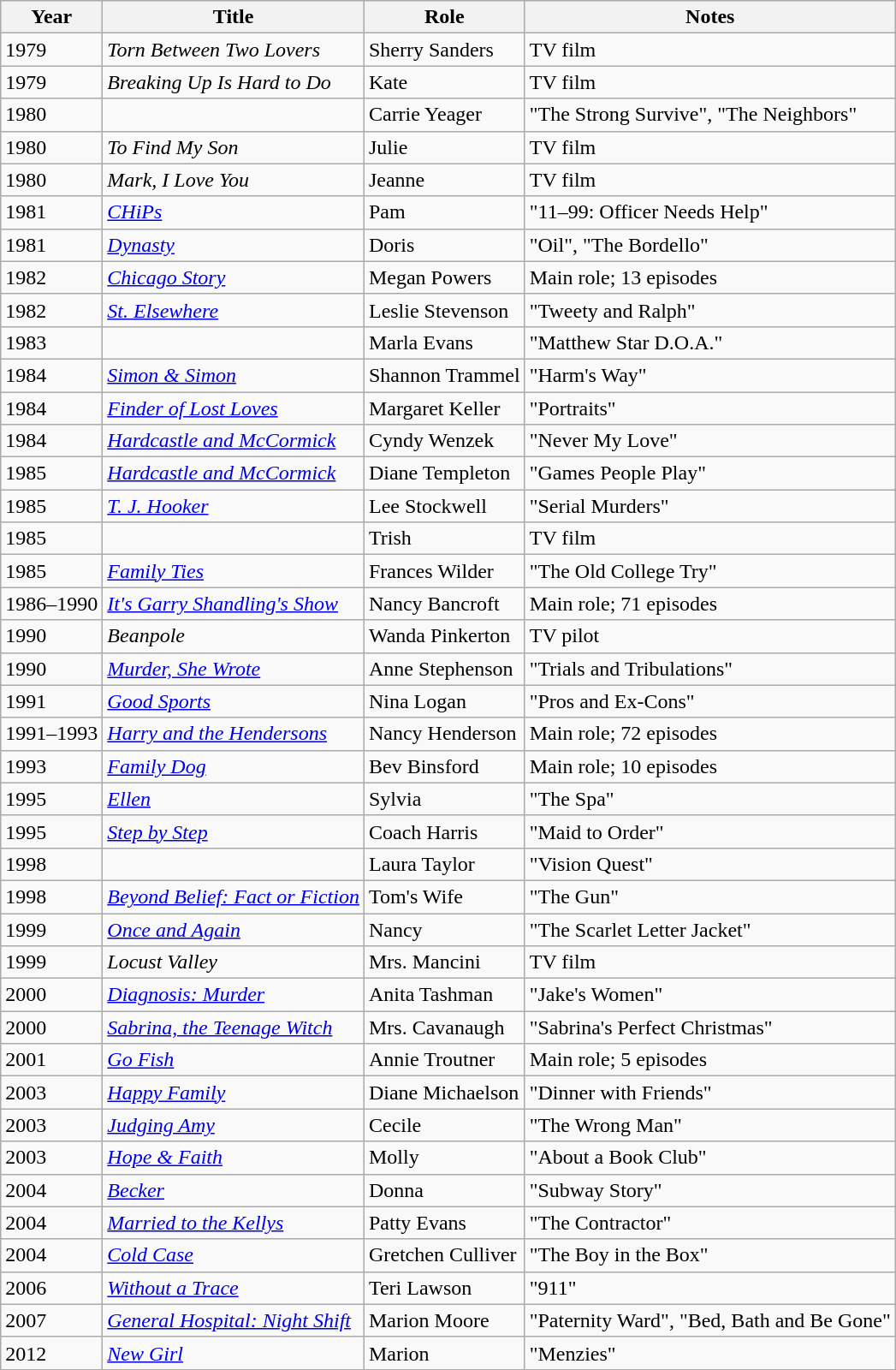<table class="wikitable sortable">
<tr>
<th>Year</th>
<th>Title</th>
<th>Role</th>
<th class="unsortable">Notes</th>
</tr>
<tr>
<td>1979</td>
<td><em>Torn Between Two Lovers</em></td>
<td>Sherry Sanders</td>
<td>TV film</td>
</tr>
<tr>
<td>1979</td>
<td><em>Breaking Up Is Hard to Do</em></td>
<td>Kate</td>
<td>TV film</td>
</tr>
<tr>
<td>1980</td>
<td><em></em></td>
<td>Carrie Yeager</td>
<td>"The Strong Survive", "The Neighbors"</td>
</tr>
<tr>
<td>1980</td>
<td><em>To Find My Son</em></td>
<td>Julie</td>
<td>TV film</td>
</tr>
<tr>
<td>1980</td>
<td><em>Mark, I Love You</em></td>
<td>Jeanne</td>
<td>TV film</td>
</tr>
<tr>
<td>1981</td>
<td><em><a href='#'>CHiPs</a></em></td>
<td>Pam</td>
<td>"11–99: Officer Needs Help"</td>
</tr>
<tr>
<td>1981</td>
<td><em><a href='#'>Dynasty</a></em></td>
<td>Doris</td>
<td>"Oil", "The Bordello"</td>
</tr>
<tr>
<td>1982</td>
<td><em><a href='#'>Chicago Story</a></em></td>
<td>Megan Powers</td>
<td>Main role; 13 episodes</td>
</tr>
<tr>
<td>1982</td>
<td><em><a href='#'>St. Elsewhere</a></em></td>
<td>Leslie Stevenson</td>
<td>"Tweety and Ralph"</td>
</tr>
<tr>
<td>1983</td>
<td><em></em></td>
<td>Marla Evans</td>
<td>"Matthew Star D.O.A."</td>
</tr>
<tr>
<td>1984</td>
<td><em><a href='#'>Simon & Simon</a></em></td>
<td>Shannon Trammel</td>
<td>"Harm's Way"</td>
</tr>
<tr>
<td>1984</td>
<td><em><a href='#'>Finder of Lost Loves</a></em></td>
<td>Margaret Keller</td>
<td>"Portraits"</td>
</tr>
<tr>
<td>1984</td>
<td><em><a href='#'>Hardcastle and McCormick</a></em></td>
<td>Cyndy Wenzek</td>
<td>"Never My Love"</td>
</tr>
<tr>
<td>1985</td>
<td><em><a href='#'>Hardcastle and McCormick</a></em></td>
<td>Diane Templeton</td>
<td>"Games People Play"</td>
</tr>
<tr>
<td>1985</td>
<td><em><a href='#'>T. J. Hooker</a></em></td>
<td>Lee Stockwell</td>
<td>"Serial Murders"</td>
</tr>
<tr>
<td>1985</td>
<td><em></em></td>
<td>Trish</td>
<td>TV film</td>
</tr>
<tr>
<td>1985</td>
<td><em><a href='#'>Family Ties</a></em></td>
<td>Frances Wilder</td>
<td>"The Old College Try"</td>
</tr>
<tr>
<td>1986–1990</td>
<td><em><a href='#'>It's Garry Shandling's Show</a></em></td>
<td>Nancy Bancroft</td>
<td>Main role; 71 episodes</td>
</tr>
<tr>
<td>1990</td>
<td><em>Beanpole</em></td>
<td>Wanda Pinkerton</td>
<td>TV pilot</td>
</tr>
<tr>
<td>1990</td>
<td><em><a href='#'>Murder, She Wrote</a></em></td>
<td>Anne Stephenson</td>
<td>"Trials and Tribulations"</td>
</tr>
<tr>
<td>1991</td>
<td><em><a href='#'>Good Sports</a></em></td>
<td>Nina Logan</td>
<td>"Pros and Ex-Cons"</td>
</tr>
<tr>
<td>1991–1993</td>
<td><em><a href='#'>Harry and the Hendersons</a></em></td>
<td>Nancy Henderson</td>
<td>Main role; 72 episodes</td>
</tr>
<tr>
<td>1993</td>
<td><em><a href='#'>Family Dog</a></em></td>
<td>Bev Binsford</td>
<td>Main role; 10 episodes</td>
</tr>
<tr>
<td>1995</td>
<td><em><a href='#'>Ellen</a></em></td>
<td>Sylvia</td>
<td>"The Spa"</td>
</tr>
<tr>
<td>1995</td>
<td><em><a href='#'>Step by Step</a></em></td>
<td>Coach Harris</td>
<td>"Maid to Order"</td>
</tr>
<tr>
<td>1998</td>
<td><em></em></td>
<td>Laura Taylor</td>
<td>"Vision Quest"</td>
</tr>
<tr>
<td>1998</td>
<td><em><a href='#'>Beyond Belief: Fact or Fiction</a></em></td>
<td>Tom's Wife</td>
<td>"The Gun"</td>
</tr>
<tr>
<td>1999</td>
<td><em><a href='#'>Once and Again</a></em></td>
<td>Nancy</td>
<td>"The Scarlet Letter Jacket"</td>
</tr>
<tr>
<td>1999</td>
<td><em>Locust Valley</em></td>
<td>Mrs. Mancini</td>
<td>TV film</td>
</tr>
<tr>
<td>2000</td>
<td><em><a href='#'>Diagnosis: Murder</a></em></td>
<td>Anita Tashman</td>
<td>"Jake's Women"</td>
</tr>
<tr>
<td>2000</td>
<td><em><a href='#'>Sabrina, the Teenage Witch</a></em></td>
<td>Mrs. Cavanaugh</td>
<td>"Sabrina's Perfect Christmas"</td>
</tr>
<tr>
<td>2001</td>
<td><em><a href='#'>Go Fish</a></em></td>
<td>Annie Troutner</td>
<td>Main role; 5 episodes</td>
</tr>
<tr>
<td>2003</td>
<td><em><a href='#'>Happy Family</a></em></td>
<td>Diane Michaelson</td>
<td>"Dinner with Friends"</td>
</tr>
<tr>
<td>2003</td>
<td><em><a href='#'>Judging Amy</a></em></td>
<td>Cecile</td>
<td>"The Wrong Man"</td>
</tr>
<tr>
<td>2003</td>
<td><em><a href='#'>Hope & Faith</a></em></td>
<td>Molly</td>
<td>"About a Book Club"</td>
</tr>
<tr>
<td>2004</td>
<td><em><a href='#'>Becker</a></em></td>
<td>Donna</td>
<td>"Subway Story"</td>
</tr>
<tr>
<td>2004</td>
<td><em><a href='#'>Married to the Kellys</a></em></td>
<td>Patty Evans</td>
<td>"The Contractor"</td>
</tr>
<tr>
<td>2004</td>
<td><em><a href='#'>Cold Case</a></em></td>
<td>Gretchen Culliver</td>
<td>"The Boy in the Box"</td>
</tr>
<tr>
<td>2006</td>
<td><em><a href='#'>Without a Trace</a></em></td>
<td>Teri Lawson</td>
<td>"911"</td>
</tr>
<tr>
<td>2007</td>
<td><em><a href='#'>General Hospital: Night Shift</a></em></td>
<td>Marion Moore</td>
<td>"Paternity Ward", "Bed, Bath and Be Gone"</td>
</tr>
<tr>
<td>2012</td>
<td><em><a href='#'>New Girl</a></em></td>
<td>Marion</td>
<td>"Menzies"</td>
</tr>
</table>
